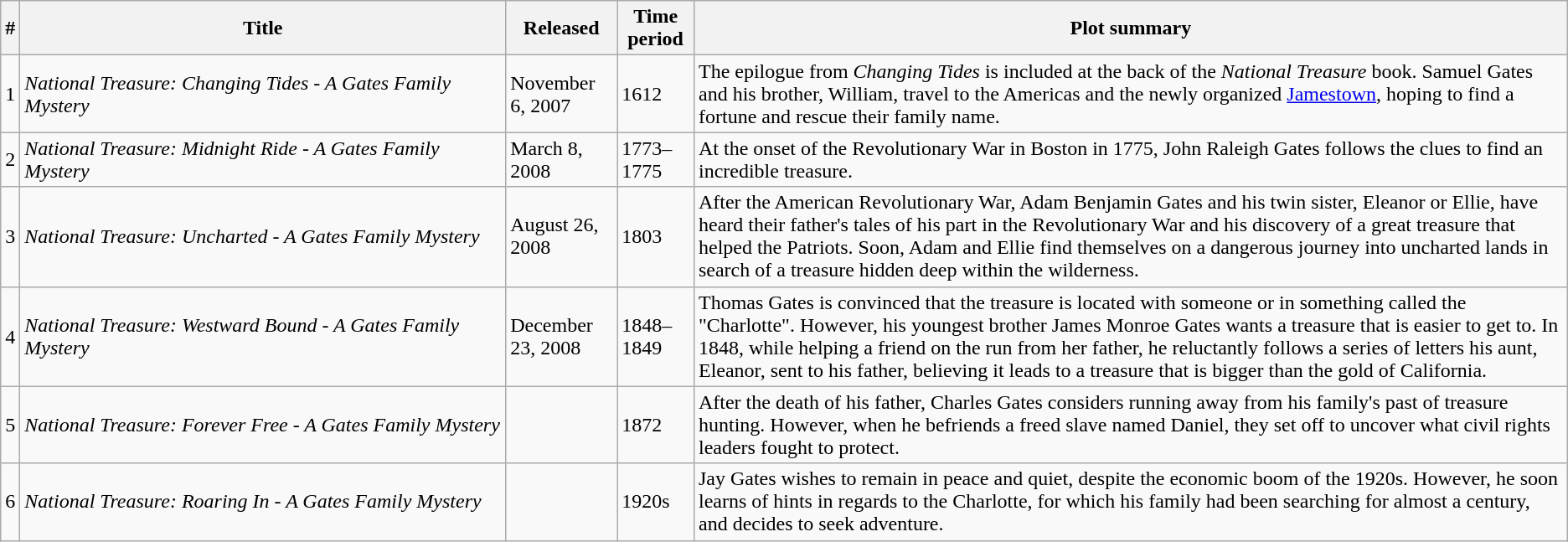<table class="wikitable" border="1">
<tr>
<th>#</th>
<th style="width:31%;">Title</th>
<th>Released</th>
<th>Time period</th>
<th>Plot summary</th>
</tr>
<tr>
<td>1</td>
<td><em>National Treasure: Changing Tides - A Gates Family Mystery</em></td>
<td>November 6, 2007</td>
<td>1612</td>
<td>The epilogue from <em>Changing Tides</em> is included at the back of the <em>National Treasure</em> book. Samuel Gates and his brother, William, travel to the Americas and the newly organized <a href='#'>Jamestown</a>, hoping to find a fortune and rescue their family name.</td>
</tr>
<tr>
<td>2</td>
<td><em>National Treasure: Midnight Ride - A Gates Family Mystery</em></td>
<td>March 8, 2008</td>
<td>1773–1775</td>
<td>At the onset of the Revolutionary War in Boston in 1775, John Raleigh Gates follows the clues to find an incredible treasure.</td>
</tr>
<tr>
<td>3</td>
<td><em>National Treasure: Uncharted - A Gates Family Mystery</em></td>
<td>August 26, 2008</td>
<td>1803</td>
<td>After the American Revolutionary War, Adam Benjamin Gates and his twin sister, Eleanor or Ellie, have heard their father's tales of his part in the Revolutionary War and his discovery of a great treasure that helped the Patriots. Soon, Adam and Ellie find themselves on a dangerous journey into uncharted lands in search of a treasure hidden deep within the wilderness.</td>
</tr>
<tr>
<td>4</td>
<td><em>National Treasure: Westward Bound - A Gates Family Mystery</em></td>
<td>December 23, 2008</td>
<td>1848–1849</td>
<td>Thomas Gates is convinced that the treasure is located with someone or in something called the "Charlotte". However, his youngest brother James Monroe Gates wants a treasure that is easier to get to. In 1848, while helping a friend on the run from her father, he reluctantly follows a series of letters his aunt, Eleanor, sent to his father, believing it leads to a treasure that is bigger than the gold of California.</td>
</tr>
<tr>
<td>5</td>
<td><em>National Treasure: Forever Free - A Gates Family Mystery</em></td>
<td></td>
<td>1872</td>
<td>After the death of his father, Charles Gates considers running away from his family's past of treasure hunting. However, when he befriends a freed slave named Daniel, they set off to uncover what civil rights leaders fought to protect.</td>
</tr>
<tr>
<td>6</td>
<td><em>National Treasure: Roaring In - A Gates Family Mystery</em></td>
<td></td>
<td>1920s</td>
<td>Jay Gates wishes to remain in peace and quiet, despite the economic boom of the 1920s. However, he soon learns of hints in regards to the Charlotte, for which his family had been searching for almost a century, and decides to seek adventure.</td>
</tr>
</table>
